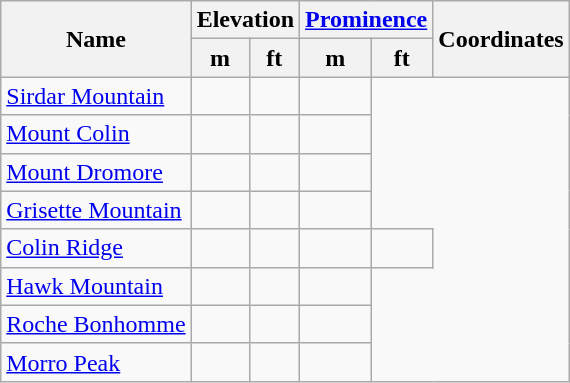<table class="wikitable sortable">
<tr>
<th rowspan=2>Name</th>
<th colspan=2>Elevation</th>
<th colspan=2><a href='#'>Prominence</a></th>
<th rowspan=2>Coordinates</th>
</tr>
<tr>
<th>m</th>
<th>ft</th>
<th>m</th>
<th>ft</th>
</tr>
<tr>
<td><a href='#'>Sirdar Mountain</a></td>
<td></td>
<td></td>
<td></td>
</tr>
<tr>
<td><a href='#'>Mount Colin</a></td>
<td></td>
<td></td>
<td></td>
</tr>
<tr>
<td><a href='#'>Mount Dromore</a></td>
<td></td>
<td></td>
<td></td>
</tr>
<tr>
<td><a href='#'>Grisette Mountain</a></td>
<td></td>
<td></td>
<td></td>
</tr>
<tr>
<td><a href='#'>Colin Ridge</a></td>
<td></td>
<td> </td>
<td> </td>
<td></td>
</tr>
<tr>
<td><a href='#'>Hawk Mountain</a></td>
<td></td>
<td></td>
<td></td>
</tr>
<tr>
<td><a href='#'>Roche Bonhomme</a></td>
<td></td>
<td></td>
<td></td>
</tr>
<tr>
<td><a href='#'>Morro Peak</a></td>
<td></td>
<td></td>
<td></td>
</tr>
</table>
